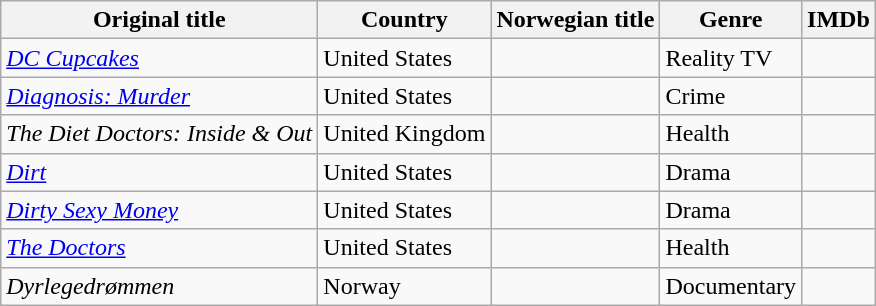<table class="wikitable">
<tr>
<th>Original title</th>
<th>Country</th>
<th>Norwegian title</th>
<th>Genre</th>
<th>IMDb</th>
</tr>
<tr>
<td><em><a href='#'>DC Cupcakes</a></em></td>
<td>United States</td>
<td></td>
<td>Reality TV</td>
<td></td>
</tr>
<tr>
<td><em><a href='#'>Diagnosis: Murder</a></em></td>
<td>United States</td>
<td></td>
<td>Crime</td>
<td></td>
</tr>
<tr>
<td><em>The Diet Doctors: Inside & Out</em></td>
<td>United Kingdom</td>
<td></td>
<td>Health</td>
<td></td>
</tr>
<tr>
<td><em><a href='#'>Dirt</a></em></td>
<td>United States</td>
<td></td>
<td>Drama</td>
<td></td>
</tr>
<tr>
<td><em><a href='#'>Dirty Sexy Money</a></em></td>
<td>United States</td>
<td></td>
<td>Drama</td>
<td></td>
</tr>
<tr>
<td><em><a href='#'>The Doctors</a></em></td>
<td>United States</td>
<td></td>
<td>Health</td>
<td></td>
</tr>
<tr>
<td><em>Dyrlegedrømmen</em></td>
<td>Norway</td>
<td></td>
<td>Documentary</td>
<td></td>
</tr>
</table>
